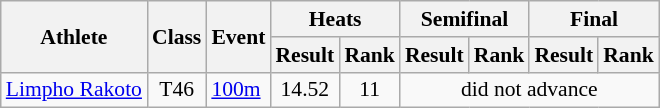<table class=wikitable style="font-size:90%">
<tr>
<th rowspan="2">Athlete</th>
<th rowspan="2">Class</th>
<th rowspan="2">Event</th>
<th colspan="2">Heats</th>
<th colspan="2">Semifinal</th>
<th colspan="2">Final</th>
</tr>
<tr>
<th>Result</th>
<th>Rank</th>
<th>Result</th>
<th>Rank</th>
<th>Result</th>
<th>Rank</th>
</tr>
<tr>
<td><a href='#'>Limpho Rakoto</a></td>
<td style="text-align:center;">T46</td>
<td><a href='#'>100m</a></td>
<td style="text-align:center;">14.52</td>
<td style="text-align:center;">11</td>
<td style="text-align:center;" colspan="4">did not advance</td>
</tr>
</table>
